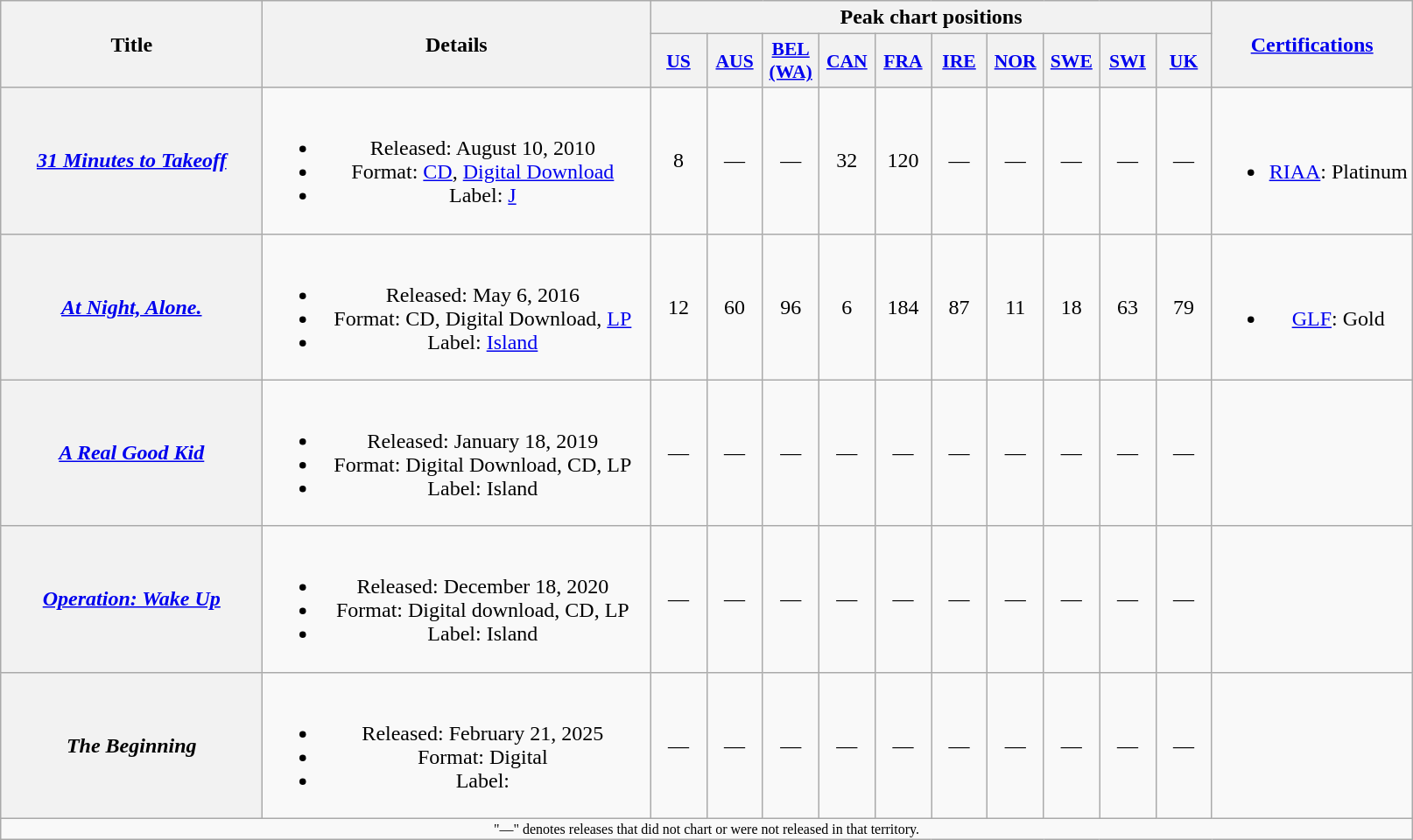<table class="wikitable plainrowheaders" style="text-align:center;">
<tr>
<th scope="col" rowspan="2" style="width:12em;">Title</th>
<th scope="col" rowspan="2" style="width:18em;">Details</th>
<th scope="col" colspan="10">Peak chart positions</th>
<th rowspan="2"><a href='#'>Certifications</a></th>
</tr>
<tr>
<th scope="col" style="width:2.5em;font-size:90%;"><a href='#'>US</a><br></th>
<th scope="col" style="width:2.5em;font-size:90%;"><a href='#'>AUS</a><br></th>
<th scope="col" style="width:2.5em;font-size:90%;"><a href='#'>BEL<br>(WA)</a><br></th>
<th scope="col" style="width:2.5em;font-size:90%;"><a href='#'>CAN</a><br></th>
<th scope="col" style="width:2.5em;font-size:90%;"><a href='#'>FRA</a><br></th>
<th scope="col" style="width:2.5em;font-size:90%;"><a href='#'>IRE</a><br></th>
<th scope="col" style="width:2.5em;font-size:90%;"><a href='#'>NOR</a><br></th>
<th scope="col" style="width:2.5em;font-size:90%;"><a href='#'>SWE</a><br></th>
<th scope="col" style="width:2.5em;font-size:90%;"><a href='#'>SWI</a><br></th>
<th scope="col" style="width:2.5em;font-size:90%;"><a href='#'>UK</a><br></th>
</tr>
<tr>
<th scope="row"><em><a href='#'>31 Minutes to Takeoff</a></em></th>
<td><br><ul><li>Released: August 10, 2010</li><li>Format: <a href='#'>CD</a>, <a href='#'>Digital Download</a></li><li>Label: <a href='#'>J</a></li></ul></td>
<td>8</td>
<td>—</td>
<td>—</td>
<td>32</td>
<td>120</td>
<td>—</td>
<td>—</td>
<td>—</td>
<td>—</td>
<td>—</td>
<td><br><ul><li><a href='#'>RIAA</a>: Platinum</li></ul></td>
</tr>
<tr>
<th scope="row"><em><a href='#'>At Night, Alone.</a></em></th>
<td><br><ul><li>Released: May 6, 2016</li><li>Format: CD, Digital Download, <a href='#'>LP</a></li><li>Label: <a href='#'>Island</a></li></ul></td>
<td>12</td>
<td>60</td>
<td>96</td>
<td>6</td>
<td>184</td>
<td>87</td>
<td>11</td>
<td>18</td>
<td>63</td>
<td>79</td>
<td><br><ul><li><a href='#'>GLF</a>: Gold</li></ul></td>
</tr>
<tr>
<th scope="row"><em><a href='#'>A Real Good Kid</a></em></th>
<td><br><ul><li>Released: January 18, 2019</li><li>Format: Digital Download, CD, LP</li><li>Label: Island</li></ul></td>
<td>—</td>
<td>—</td>
<td>—</td>
<td>—</td>
<td>—</td>
<td>—</td>
<td>—</td>
<td>—</td>
<td>—</td>
<td>—</td>
<td></td>
</tr>
<tr>
<th scope="row"><em><a href='#'>Operation: Wake Up</a></em></th>
<td><br><ul><li>Released: December 18, 2020</li><li>Format: Digital download, CD, LP</li><li>Label: Island</li></ul></td>
<td>—</td>
<td>—</td>
<td>—</td>
<td>—</td>
<td>—</td>
<td>—</td>
<td>—</td>
<td>—</td>
<td>—</td>
<td>—</td>
<td></td>
</tr>
<tr>
<th scope="row"><em>The Beginning</em></th>
<td><br><ul><li>Released: February 21, 2025</li><li>Format: Digital</li><li>Label:</li></ul></td>
<td>—</td>
<td>—</td>
<td>—</td>
<td>—</td>
<td>—</td>
<td>—</td>
<td>—</td>
<td>—</td>
<td>—</td>
<td>—</td>
<td></td>
</tr>
<tr>
<td colspan="15" style="font-size:8pt">"—" denotes releases that did not chart or were not released in that territory.</td>
</tr>
</table>
